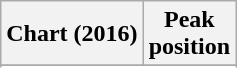<table class="wikitable sortable plainrowheaders" style="text-align:center">
<tr>
<th scope="col">Chart (2016)</th>
<th scope="col">Peak<br> position</th>
</tr>
<tr>
</tr>
<tr>
</tr>
</table>
